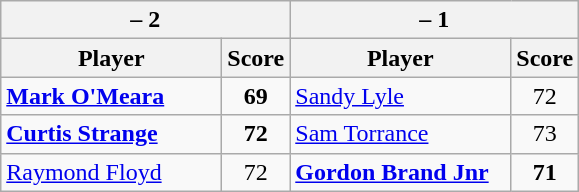<table class=wikitable>
<tr>
<th colspan=2> – 2</th>
<th colspan=2> – 1</th>
</tr>
<tr>
<th width=140>Player</th>
<th>Score</th>
<th width=140>Player</th>
<th>Score</th>
</tr>
<tr>
<td><strong><a href='#'>Mark O'Meara</a></strong></td>
<td align=center><strong>69</strong></td>
<td><a href='#'>Sandy Lyle</a></td>
<td align=center>72</td>
</tr>
<tr>
<td><strong><a href='#'>Curtis Strange</a></strong></td>
<td align=center><strong>72</strong></td>
<td><a href='#'>Sam Torrance</a></td>
<td align=center>73</td>
</tr>
<tr>
<td><a href='#'>Raymond Floyd</a></td>
<td align=center>72</td>
<td><strong><a href='#'>Gordon Brand Jnr</a></strong></td>
<td align=center><strong>71</strong></td>
</tr>
</table>
